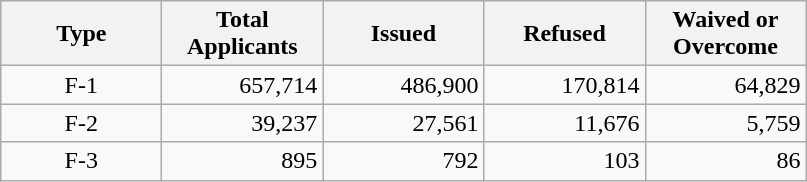<table class="wikitable">
<tr>
<th scope="col" style="width: 100px;">Type</th>
<th scope="col" style="width: 100px;">Total Applicants</th>
<th scope="col" style="width: 100px;">Issued</th>
<th scope="col" style="width: 100px;">Refused</th>
<th scope="col" style="width: 100px;">Waived or Overcome</th>
</tr>
<tr>
<td align=center>F-1</td>
<td align=right>657,714</td>
<td align=right>486,900</td>
<td align=right>170,814</td>
<td align=right>64,829</td>
</tr>
<tr>
<td align=center>F-2</td>
<td align=right>39,237</td>
<td align=right>27,561</td>
<td align=right>11,676</td>
<td align=right>5,759</td>
</tr>
<tr>
<td align=center>F-3</td>
<td align=right>895</td>
<td align=right>792</td>
<td align=right>103</td>
<td align=right>86</td>
</tr>
</table>
